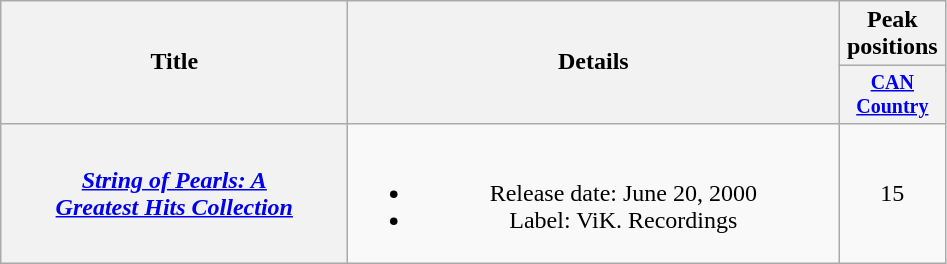<table class="wikitable plainrowheaders" style="text-align:center;">
<tr>
<th rowspan="2" style="width:14em;">Title</th>
<th rowspan="2" style="width:20em;">Details</th>
<th colspan="1">Peak positions</th>
</tr>
<tr style="font-size:smaller;">
<th width="65"><a href='#'>CAN Country</a></th>
</tr>
<tr>
<th scope="row"><em><a href='#'>String of Pearls: A<br>Greatest Hits Collection</a></em></th>
<td><br><ul><li>Release date: June 20, 2000</li><li>Label: ViK. Recordings</li></ul></td>
<td>15</td>
</tr>
</table>
